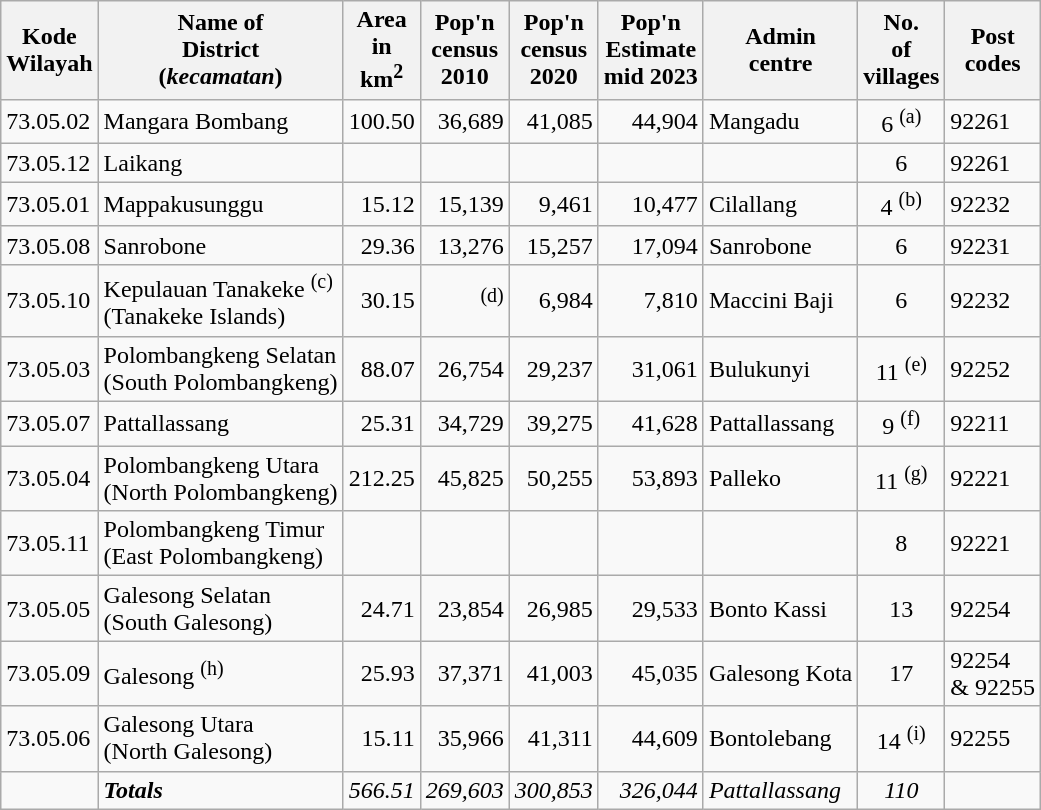<table class="sortable wikitable">
<tr>
<th>Kode <br>Wilayah</th>
<th>Name of<br>District<br>(<em>kecamatan</em>)</th>
<th>Area<br>in<br> km<sup>2</sup></th>
<th>Pop'n<br>census<br>2010</th>
<th>Pop'n<br>census<br>2020</th>
<th>Pop'n<br>Estimate<br>mid 2023</th>
<th>Admin<br>centre</th>
<th>No. <br>of<br>villages</th>
<th>Post<br>codes</th>
</tr>
<tr>
<td>73.05.02</td>
<td>Mangara Bombang</td>
<td align="right">100.50</td>
<td align="right">36,689</td>
<td align="right">41,085</td>
<td align="right">44,904</td>
<td>Mangadu</td>
<td align="center">6 <sup>(a)</sup></td>
<td>92261</td>
</tr>
<tr>
<td>73.05.12</td>
<td>Laikang</td>
<td align="right"></td>
<td align="right"></td>
<td align="right"></td>
<td align="right"></td>
<td></td>
<td align="center">6</td>
<td>92261</td>
</tr>
<tr>
<td>73.05.01</td>
<td>Mappakusunggu</td>
<td align="right">15.12</td>
<td align="right">15,139</td>
<td align="right">9,461</td>
<td align="right">10,477</td>
<td>Cilallang</td>
<td align="center">4 <sup>(b)</sup></td>
<td>92232</td>
</tr>
<tr>
<td>73.05.08</td>
<td>Sanrobone</td>
<td align="right">29.36</td>
<td align="right">13,276</td>
<td align="right">15,257</td>
<td align="right">17,094</td>
<td>Sanrobone</td>
<td align="center">6</td>
<td>92231</td>
</tr>
<tr>
<td>73.05.10</td>
<td>Kepulauan Tanakeke <sup>(c)</sup><br> (Tanakeke Islands)</td>
<td align="right">30.15</td>
<td align="right"><sup>(d)</sup></td>
<td align="right">6,984</td>
<td align="right">7,810</td>
<td>Maccini Baji</td>
<td align="center">6</td>
<td>92232</td>
</tr>
<tr>
<td>73.05.03</td>
<td>Polombangkeng Selatan <br>(South Polombangkeng)</td>
<td align="right">88.07</td>
<td align="right">26,754</td>
<td align="right">29,237</td>
<td align="right">31,061</td>
<td>Bulukunyi</td>
<td align="center">11 <sup>(e)</sup></td>
<td>92252</td>
</tr>
<tr>
<td>73.05.07</td>
<td>Pattallassang</td>
<td align="right">25.31</td>
<td align="right">34,729</td>
<td align="right">39,275</td>
<td align="right">41,628</td>
<td>Pattallassang</td>
<td align="center">9 <sup>(f)</sup></td>
<td>92211</td>
</tr>
<tr>
<td>73.05.04</td>
<td>Polombangkeng Utara <br>(North Polombangkeng)</td>
<td align="right">212.25</td>
<td align="right">45,825</td>
<td align="right">50,255</td>
<td align="right">53,893</td>
<td>Palleko</td>
<td align="center">11 <sup>(g)</sup></td>
<td>92221</td>
</tr>
<tr>
<td>73.05.11</td>
<td>Polombangkeng Timur <br>(East Polombangkeng)</td>
<td align="right"></td>
<td align="right"></td>
<td align="right"></td>
<td align="right"></td>
<td></td>
<td align="center">8</td>
<td>92221</td>
</tr>
<tr>
<td>73.05.05</td>
<td>Galesong Selatan <br>(South Galesong)</td>
<td align="right">24.71</td>
<td align="right">23,854</td>
<td align="right">26,985</td>
<td align="right">29,533</td>
<td>Bonto Kassi</td>
<td align="center">13</td>
<td>92254</td>
</tr>
<tr>
<td>73.05.09</td>
<td>Galesong <sup>(h)</sup></td>
<td align="right">25.93</td>
<td align="right">37,371</td>
<td align="right">41,003</td>
<td align="right">45,035</td>
<td>Galesong Kota</td>
<td align="center">17</td>
<td>92254 <br>& 92255</td>
</tr>
<tr>
<td>73.05.06</td>
<td>Galesong Utara <br>(North Galesong)</td>
<td align="right">15.11</td>
<td align="right">35,966</td>
<td align="right">41,311</td>
<td align="right">44,609</td>
<td>Bontolebang</td>
<td align="center">14 <sup>(i)</sup></td>
<td>92255</td>
</tr>
<tr>
<td></td>
<td><strong><em>Totals</em></strong></td>
<td align="right"><em>566.51</em></td>
<td align="right"><em>269,603</em></td>
<td align="right"><em>300,853</em></td>
<td align="right"><em>326,044</em></td>
<td><em>Pattallassang</em></td>
<td align="center"><em>110</em></td>
<td></td>
</tr>
</table>
